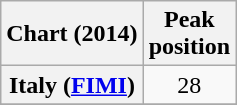<table class="wikitable sortable plainrowheaders" style="text-align:center;">
<tr>
<th>Chart (2014)</th>
<th>Peak<br>position</th>
</tr>
<tr>
<th scope="row">Italy (<a href='#'>FIMI</a>)</th>
<td>28</td>
</tr>
<tr>
</tr>
</table>
